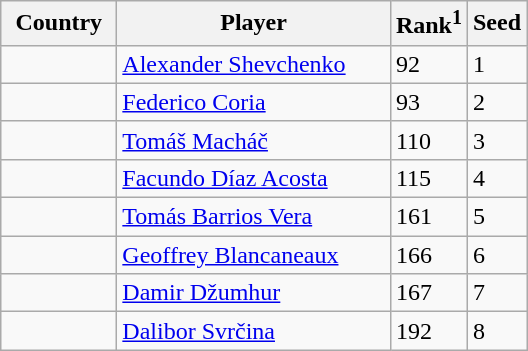<table class="sortable wikitable">
<tr>
<th width="70">Country</th>
<th width="175">Player</th>
<th>Rank<sup>1</sup></th>
<th>Seed</th>
</tr>
<tr>
<td></td>
<td><a href='#'>Alexander Shevchenko</a></td>
<td>92</td>
<td>1</td>
</tr>
<tr>
<td></td>
<td><a href='#'>Federico Coria</a></td>
<td>93</td>
<td>2</td>
</tr>
<tr>
<td></td>
<td><a href='#'>Tomáš Macháč</a></td>
<td>110</td>
<td>3</td>
</tr>
<tr>
<td></td>
<td><a href='#'>Facundo Díaz Acosta</a></td>
<td>115</td>
<td>4</td>
</tr>
<tr>
<td></td>
<td><a href='#'>Tomás Barrios Vera</a></td>
<td>161</td>
<td>5</td>
</tr>
<tr>
<td></td>
<td><a href='#'>Geoffrey Blancaneaux</a></td>
<td>166</td>
<td>6</td>
</tr>
<tr>
<td></td>
<td><a href='#'>Damir Džumhur</a></td>
<td>167</td>
<td>7</td>
</tr>
<tr>
<td></td>
<td><a href='#'>Dalibor Svrčina</a></td>
<td>192</td>
<td>8</td>
</tr>
</table>
